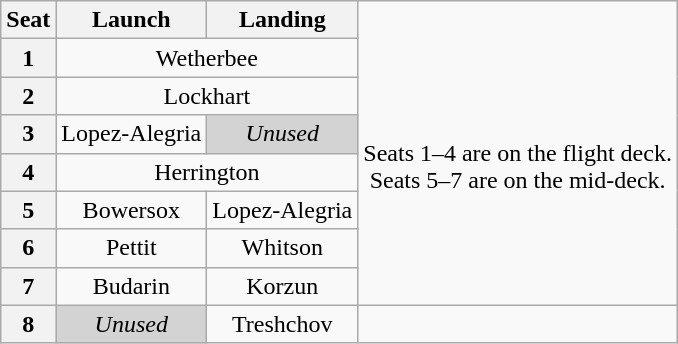<table class="wikitable" style="text-align:center">
<tr>
<th>Seat</th>
<th>Launch</th>
<th>Landing</th>
<td rowspan=8><br>Seats 1–4 are on the flight deck.<br>Seats 5–7 are on the mid-deck.</td>
</tr>
<tr>
<th>1</th>
<td colspan=2>Wetherbee</td>
</tr>
<tr>
<th>2</th>
<td colspan=2>Lockhart</td>
</tr>
<tr>
<th>3</th>
<td>Lopez-Alegria</td>
<td style="background-color:lightgray"><em>Unused</em></td>
</tr>
<tr>
<th>4</th>
<td colspan=2>Herrington</td>
</tr>
<tr>
<th>5</th>
<td>Bowersox</td>
<td>Lopez-Alegria</td>
</tr>
<tr>
<th>6</th>
<td>Pettit</td>
<td>Whitson</td>
</tr>
<tr>
<th>7</th>
<td>Budarin</td>
<td>Korzun</td>
</tr>
<tr>
<th>8</th>
<td style="background-color:lightgray"><em>Unused</em></td>
<td>Treshchov</td>
</tr>
</table>
